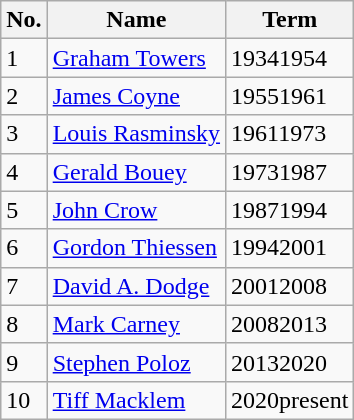<table class="wikitable">
<tr>
<th>No.</th>
<th>Name</th>
<th>Term</th>
</tr>
<tr>
<td>1</td>
<td><a href='#'>Graham Towers</a></td>
<td>19341954</td>
</tr>
<tr>
<td>2</td>
<td><a href='#'>James Coyne</a></td>
<td>19551961</td>
</tr>
<tr>
<td>3</td>
<td><a href='#'>Louis Rasminsky</a></td>
<td>19611973</td>
</tr>
<tr>
<td>4</td>
<td><a href='#'>Gerald Bouey</a></td>
<td>19731987</td>
</tr>
<tr>
<td>5</td>
<td><a href='#'>John Crow</a></td>
<td>19871994</td>
</tr>
<tr>
<td>6</td>
<td><a href='#'>Gordon Thiessen</a></td>
<td>19942001</td>
</tr>
<tr>
<td>7</td>
<td><a href='#'>David A. Dodge</a></td>
<td>20012008</td>
</tr>
<tr>
<td>8</td>
<td><a href='#'>Mark Carney</a></td>
<td>20082013</td>
</tr>
<tr>
<td>9</td>
<td><a href='#'>Stephen Poloz</a></td>
<td>20132020</td>
</tr>
<tr>
<td>10</td>
<td><a href='#'>Tiff Macklem</a></td>
<td>2020present</td>
</tr>
</table>
